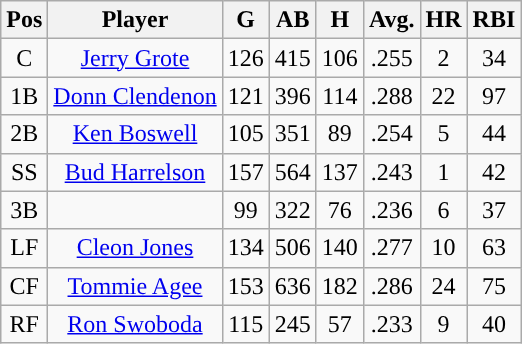<table class="wikitable sortable">
<tr>
<th>Pos</th>
<th>Player</th>
<th>G</th>
<th>AB</th>
<th>H</th>
<th>Avg.</th>
<th>HR</th>
<th>RBI</th>
</tr>
<tr align="center">
<td>C</td>
<td><a href='#'>Jerry Grote</a></td>
<td>126</td>
<td>415</td>
<td>106</td>
<td>.255</td>
<td>2</td>
<td>34</td>
</tr>
<tr align="center">
<td>1B</td>
<td><a href='#'>Donn Clendenon</a></td>
<td>121</td>
<td>396</td>
<td>114</td>
<td>.288</td>
<td>22</td>
<td>97</td>
</tr>
<tr align="center">
<td>2B</td>
<td><a href='#'>Ken Boswell</a></td>
<td>105</td>
<td>351</td>
<td>89</td>
<td>.254</td>
<td>5</td>
<td>44</td>
</tr>
<tr align="center">
<td>SS</td>
<td><a href='#'>Bud Harrelson</a></td>
<td>157</td>
<td>564</td>
<td>137</td>
<td>.243</td>
<td>1</td>
<td>42</td>
</tr>
<tr align="center">
<td>3B</td>
<td></td>
<td>99</td>
<td>322</td>
<td>76</td>
<td>.236</td>
<td>6</td>
<td>37</td>
</tr>
<tr align="center">
<td>LF</td>
<td><a href='#'>Cleon Jones</a></td>
<td>134</td>
<td>506</td>
<td>140</td>
<td>.277</td>
<td>10</td>
<td>63</td>
</tr>
<tr align="center">
<td>CF</td>
<td><a href='#'>Tommie Agee</a></td>
<td>153</td>
<td>636</td>
<td>182</td>
<td>.286</td>
<td>24</td>
<td>75</td>
</tr>
<tr align="center">
<td>RF</td>
<td><a href='#'>Ron Swoboda</a></td>
<td>115</td>
<td>245</td>
<td>57</td>
<td>.233</td>
<td>9</td>
<td>40</td>
</tr>
</table>
